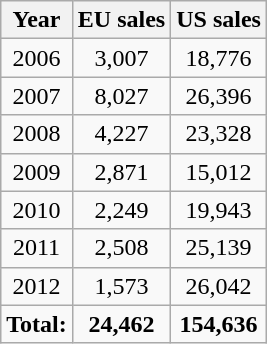<table class="wikitable sortable" style="text-align: center;">
<tr>
<th>Year</th>
<th>EU sales</th>
<th>US sales</th>
</tr>
<tr>
<td>2006</td>
<td>3,007</td>
<td>18,776</td>
</tr>
<tr>
<td>2007</td>
<td>8,027</td>
<td>26,396</td>
</tr>
<tr>
<td>2008</td>
<td>4,227</td>
<td>23,328</td>
</tr>
<tr>
<td>2009</td>
<td>2,871</td>
<td>15,012</td>
</tr>
<tr>
<td>2010</td>
<td>2,249</td>
<td>19,943</td>
</tr>
<tr>
<td>2011</td>
<td>2,508</td>
<td>25,139</td>
</tr>
<tr>
<td>2012</td>
<td>1,573</td>
<td>26,042</td>
</tr>
<tr>
<td><strong>Total:</strong></td>
<td><strong>24,462</strong></td>
<td><strong>154,636</strong></td>
</tr>
</table>
